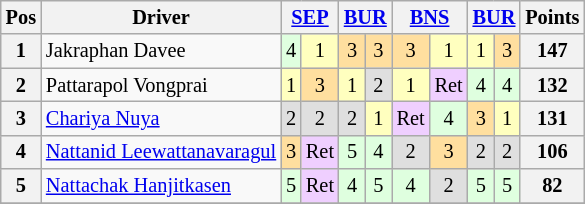<table class="wikitable" style="font-size: 85%; text-align: center;">
<tr valign="top">
<th valign="middle">Pos</th>
<th valign="middle">Driver</th>
<th colspan="2"><a href='#'>SEP</a></th>
<th colspan="2"><a href='#'>BUR</a></th>
<th colspan="2"><a href='#'>BNS</a></th>
<th colspan="2"><a href='#'>BUR</a></th>
<th>Points</th>
</tr>
<tr>
<th>1</th>
<td align="left">Jakraphan Davee</td>
<td style="background:#dfffdf;">4</td>
<td style="background:#ffffbf;">1</td>
<td style="background:#ffdf9f;">3</td>
<td style="background:#ffdf9f;">3</td>
<td style="background:#ffdf9f;">3</td>
<td style="background:#ffffbf;">1</td>
<td style="background:#ffffbf;">1</td>
<td style="background:#ffdf9f;">3</td>
<th>147</th>
</tr>
<tr>
<th>2</th>
<td align="left">Pattarapol Vongprai</td>
<td style="background:#ffffbf;">1</td>
<td style="background:#ffdf9f;">3</td>
<td style="background:#ffffbf;">1</td>
<td style="background:#dfdfdf;">2</td>
<td style="background:#ffffbf;">1</td>
<td style="background:#efcfff;">Ret</td>
<td style="background:#dfffdf;">4</td>
<td style="background:#dfffdf;">4</td>
<th>132</th>
</tr>
<tr>
<th>3</th>
<td align="left"><a href='#'>Chariya Nuya</a></td>
<td style="background:#dfdfdf;">2</td>
<td style="background:#dfdfdf;">2</td>
<td style="background:#dfdfdf;">2</td>
<td style="background:#ffffbf;">1</td>
<td style="background:#efcfff;">Ret</td>
<td style="background:#dfffdf;">4</td>
<td style="background:#ffdf9f;">3</td>
<td style="background:#ffffbf;">1</td>
<th>131</th>
</tr>
<tr>
<th>4</th>
<td align="left"><a href='#'>Nattanid Leewattanavaragul</a></td>
<td style="background:#ffdf9f;">3</td>
<td style="background:#efcfff;">Ret</td>
<td style="background:#dfffdf;">5</td>
<td style="background:#dfffdf;">4</td>
<td style="background:#dfdfdf;">2</td>
<td style="background:#ffdf9f;">3</td>
<td style="background:#dfdfdf;">2</td>
<td style="background:#dfdfdf;">2</td>
<th>106</th>
</tr>
<tr>
<th>5</th>
<td align="left"><a href='#'>Nattachak Hanjitkasen</a></td>
<td style="background:#dfffdf;">5</td>
<td style="background:#efcfff;">Ret</td>
<td style="background:#dfffdf;">4</td>
<td style="background:#dfffdf;">5</td>
<td style="background:#dfffdf;">4</td>
<td style="background:#dfdfdf;">2</td>
<td style="background:#dfffdf;">5</td>
<td style="background:#dfffdf;">5</td>
<th>82</th>
</tr>
<tr>
</tr>
</table>
